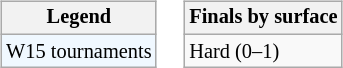<table>
<tr valign=top>
<td><br><table class=wikitable style="font-size:85%">
<tr>
<th>Legend</th>
</tr>
<tr style="background:#f0f8ff;">
<td>W15 tournaments</td>
</tr>
</table>
</td>
<td><br><table class=wikitable style="font-size:85%">
<tr>
<th>Finals by surface</th>
</tr>
<tr>
<td>Hard (0–1)</td>
</tr>
</table>
</td>
</tr>
</table>
